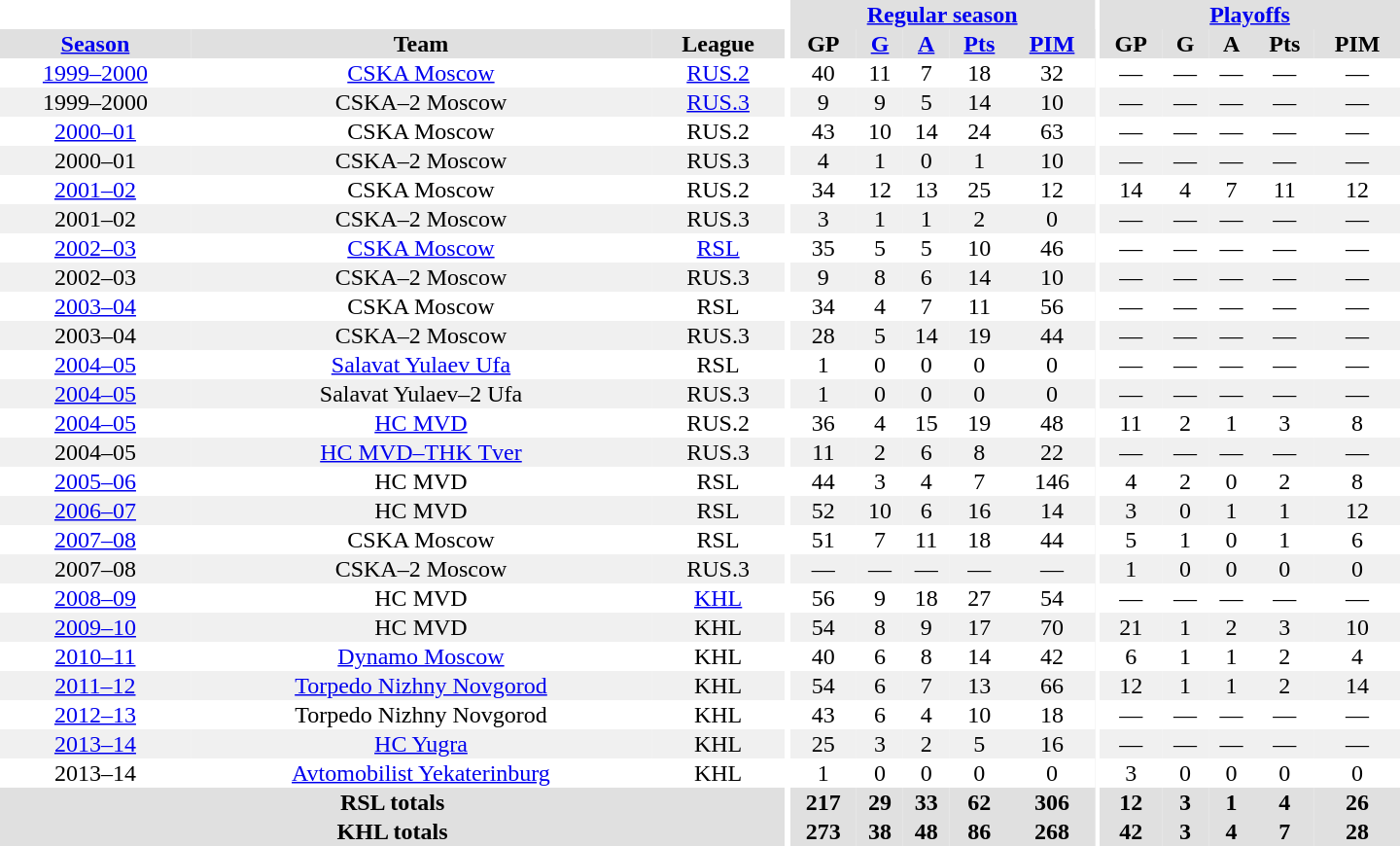<table border="0" cellpadding="1" cellspacing="0" style="text-align:center; width:60em">
<tr bgcolor="#e0e0e0">
<th colspan="3" bgcolor="#ffffff"></th>
<th rowspan="99" bgcolor="#ffffff"></th>
<th colspan="5"><a href='#'>Regular season</a></th>
<th rowspan="99" bgcolor="#ffffff"></th>
<th colspan="5"><a href='#'>Playoffs</a></th>
</tr>
<tr bgcolor="#e0e0e0">
<th><a href='#'>Season</a></th>
<th>Team</th>
<th>League</th>
<th>GP</th>
<th><a href='#'>G</a></th>
<th><a href='#'>A</a></th>
<th><a href='#'>Pts</a></th>
<th><a href='#'>PIM</a></th>
<th>GP</th>
<th>G</th>
<th>A</th>
<th>Pts</th>
<th>PIM</th>
</tr>
<tr>
<td><a href='#'>1999–2000</a></td>
<td><a href='#'>CSKA Moscow</a></td>
<td><a href='#'>RUS.2</a></td>
<td>40</td>
<td>11</td>
<td>7</td>
<td>18</td>
<td>32</td>
<td>—</td>
<td>—</td>
<td>—</td>
<td>—</td>
<td>—</td>
</tr>
<tr bgcolor="#f0f0f0">
<td>1999–2000</td>
<td>CSKA–2 Moscow</td>
<td><a href='#'>RUS.3</a></td>
<td>9</td>
<td>9</td>
<td>5</td>
<td>14</td>
<td>10</td>
<td>—</td>
<td>—</td>
<td>—</td>
<td>—</td>
<td>—</td>
</tr>
<tr>
<td><a href='#'>2000–01</a></td>
<td>CSKA Moscow</td>
<td>RUS.2</td>
<td>43</td>
<td>10</td>
<td>14</td>
<td>24</td>
<td>63</td>
<td>—</td>
<td>—</td>
<td>—</td>
<td>—</td>
<td>—</td>
</tr>
<tr bgcolor="#f0f0f0">
<td>2000–01</td>
<td>CSKA–2 Moscow</td>
<td>RUS.3</td>
<td>4</td>
<td>1</td>
<td>0</td>
<td>1</td>
<td>10</td>
<td>—</td>
<td>—</td>
<td>—</td>
<td>—</td>
<td>—</td>
</tr>
<tr>
<td><a href='#'>2001–02</a></td>
<td>CSKA Moscow</td>
<td>RUS.2</td>
<td>34</td>
<td>12</td>
<td>13</td>
<td>25</td>
<td>12</td>
<td>14</td>
<td>4</td>
<td>7</td>
<td>11</td>
<td>12</td>
</tr>
<tr bgcolor="#f0f0f0">
<td>2001–02</td>
<td>CSKA–2 Moscow</td>
<td>RUS.3</td>
<td>3</td>
<td>1</td>
<td>1</td>
<td>2</td>
<td>0</td>
<td>—</td>
<td>—</td>
<td>—</td>
<td>—</td>
<td>—</td>
</tr>
<tr>
<td><a href='#'>2002–03</a></td>
<td><a href='#'>CSKA Moscow</a></td>
<td><a href='#'>RSL</a></td>
<td>35</td>
<td>5</td>
<td>5</td>
<td>10</td>
<td>46</td>
<td>—</td>
<td>—</td>
<td>—</td>
<td>—</td>
<td>—</td>
</tr>
<tr bgcolor="#f0f0f0">
<td>2002–03</td>
<td>CSKA–2 Moscow</td>
<td>RUS.3</td>
<td>9</td>
<td>8</td>
<td>6</td>
<td>14</td>
<td>10</td>
<td>—</td>
<td>—</td>
<td>—</td>
<td>—</td>
<td>—</td>
</tr>
<tr>
<td><a href='#'>2003–04</a></td>
<td>CSKA Moscow</td>
<td>RSL</td>
<td>34</td>
<td>4</td>
<td>7</td>
<td>11</td>
<td>56</td>
<td>—</td>
<td>—</td>
<td>—</td>
<td>—</td>
<td>—</td>
</tr>
<tr bgcolor="#f0f0f0">
<td>2003–04</td>
<td>CSKA–2 Moscow</td>
<td>RUS.3</td>
<td>28</td>
<td>5</td>
<td>14</td>
<td>19</td>
<td>44</td>
<td>—</td>
<td>—</td>
<td>—</td>
<td>—</td>
<td>—</td>
</tr>
<tr>
<td><a href='#'>2004–05</a></td>
<td><a href='#'>Salavat Yulaev Ufa</a></td>
<td>RSL</td>
<td>1</td>
<td>0</td>
<td>0</td>
<td>0</td>
<td>0</td>
<td>—</td>
<td>—</td>
<td>—</td>
<td>—</td>
<td>—</td>
</tr>
<tr bgcolor="#f0f0f0">
<td><a href='#'>2004–05</a></td>
<td>Salavat Yulaev–2 Ufa</td>
<td>RUS.3</td>
<td>1</td>
<td>0</td>
<td>0</td>
<td>0</td>
<td>0</td>
<td>—</td>
<td>—</td>
<td>—</td>
<td>—</td>
<td>—</td>
</tr>
<tr>
<td><a href='#'>2004–05</a></td>
<td><a href='#'>HC MVD</a></td>
<td>RUS.2</td>
<td>36</td>
<td>4</td>
<td>15</td>
<td>19</td>
<td>48</td>
<td>11</td>
<td>2</td>
<td>1</td>
<td>3</td>
<td>8</td>
</tr>
<tr bgcolor="#f0f0f0">
<td>2004–05</td>
<td><a href='#'>HC MVD–THK Tver</a></td>
<td>RUS.3</td>
<td>11</td>
<td>2</td>
<td>6</td>
<td>8</td>
<td>22</td>
<td>—</td>
<td>—</td>
<td>—</td>
<td>—</td>
<td>—</td>
</tr>
<tr>
<td><a href='#'>2005–06</a></td>
<td>HC MVD</td>
<td>RSL</td>
<td>44</td>
<td>3</td>
<td>4</td>
<td>7</td>
<td>146</td>
<td>4</td>
<td>2</td>
<td>0</td>
<td>2</td>
<td>8</td>
</tr>
<tr bgcolor="#f0f0f0">
<td><a href='#'>2006–07</a></td>
<td>HC MVD</td>
<td>RSL</td>
<td>52</td>
<td>10</td>
<td>6</td>
<td>16</td>
<td>14</td>
<td>3</td>
<td>0</td>
<td>1</td>
<td>1</td>
<td>12</td>
</tr>
<tr>
<td><a href='#'>2007–08</a></td>
<td>CSKA Moscow</td>
<td>RSL</td>
<td>51</td>
<td>7</td>
<td>11</td>
<td>18</td>
<td>44</td>
<td>5</td>
<td>1</td>
<td>0</td>
<td>1</td>
<td>6</td>
</tr>
<tr bgcolor="#f0f0f0">
<td>2007–08</td>
<td>CSKA–2 Moscow</td>
<td>RUS.3</td>
<td>—</td>
<td>—</td>
<td>—</td>
<td>—</td>
<td>—</td>
<td>1</td>
<td>0</td>
<td>0</td>
<td>0</td>
<td>0</td>
</tr>
<tr>
<td><a href='#'>2008–09</a></td>
<td>HC MVD</td>
<td><a href='#'>KHL</a></td>
<td>56</td>
<td>9</td>
<td>18</td>
<td>27</td>
<td>54</td>
<td>—</td>
<td>—</td>
<td>—</td>
<td>—</td>
<td>—</td>
</tr>
<tr bgcolor="#f0f0f0">
<td><a href='#'>2009–10</a></td>
<td>HC MVD</td>
<td>KHL</td>
<td>54</td>
<td>8</td>
<td>9</td>
<td>17</td>
<td>70</td>
<td>21</td>
<td>1</td>
<td>2</td>
<td>3</td>
<td>10</td>
</tr>
<tr>
<td><a href='#'>2010–11</a></td>
<td><a href='#'>Dynamo Moscow</a></td>
<td>KHL</td>
<td>40</td>
<td>6</td>
<td>8</td>
<td>14</td>
<td>42</td>
<td>6</td>
<td>1</td>
<td>1</td>
<td>2</td>
<td>4</td>
</tr>
<tr bgcolor="#f0f0f0">
<td><a href='#'>2011–12</a></td>
<td><a href='#'>Torpedo Nizhny Novgorod</a></td>
<td>KHL</td>
<td>54</td>
<td>6</td>
<td>7</td>
<td>13</td>
<td>66</td>
<td>12</td>
<td>1</td>
<td>1</td>
<td>2</td>
<td>14</td>
</tr>
<tr>
<td><a href='#'>2012–13</a></td>
<td>Torpedo Nizhny Novgorod</td>
<td>KHL</td>
<td>43</td>
<td>6</td>
<td>4</td>
<td>10</td>
<td>18</td>
<td>—</td>
<td>—</td>
<td>—</td>
<td>—</td>
<td>—</td>
</tr>
<tr bgcolor="#f0f0f0">
<td><a href='#'>2013–14</a></td>
<td><a href='#'>HC Yugra</a></td>
<td>KHL</td>
<td>25</td>
<td>3</td>
<td>2</td>
<td>5</td>
<td>16</td>
<td>—</td>
<td>—</td>
<td>—</td>
<td>—</td>
<td>—</td>
</tr>
<tr>
<td>2013–14</td>
<td><a href='#'>Avtomobilist Yekaterinburg</a></td>
<td>KHL</td>
<td>1</td>
<td>0</td>
<td>0</td>
<td>0</td>
<td>0</td>
<td>3</td>
<td>0</td>
<td>0</td>
<td>0</td>
<td>0</td>
</tr>
<tr bgcolor="#e0e0e0">
<th colspan="3">RSL totals</th>
<th>217</th>
<th>29</th>
<th>33</th>
<th>62</th>
<th>306</th>
<th>12</th>
<th>3</th>
<th>1</th>
<th>4</th>
<th>26</th>
</tr>
<tr bgcolor="#e0e0e0">
<th colspan="3">KHL totals</th>
<th>273</th>
<th>38</th>
<th>48</th>
<th>86</th>
<th>268</th>
<th>42</th>
<th>3</th>
<th>4</th>
<th>7</th>
<th>28</th>
</tr>
</table>
